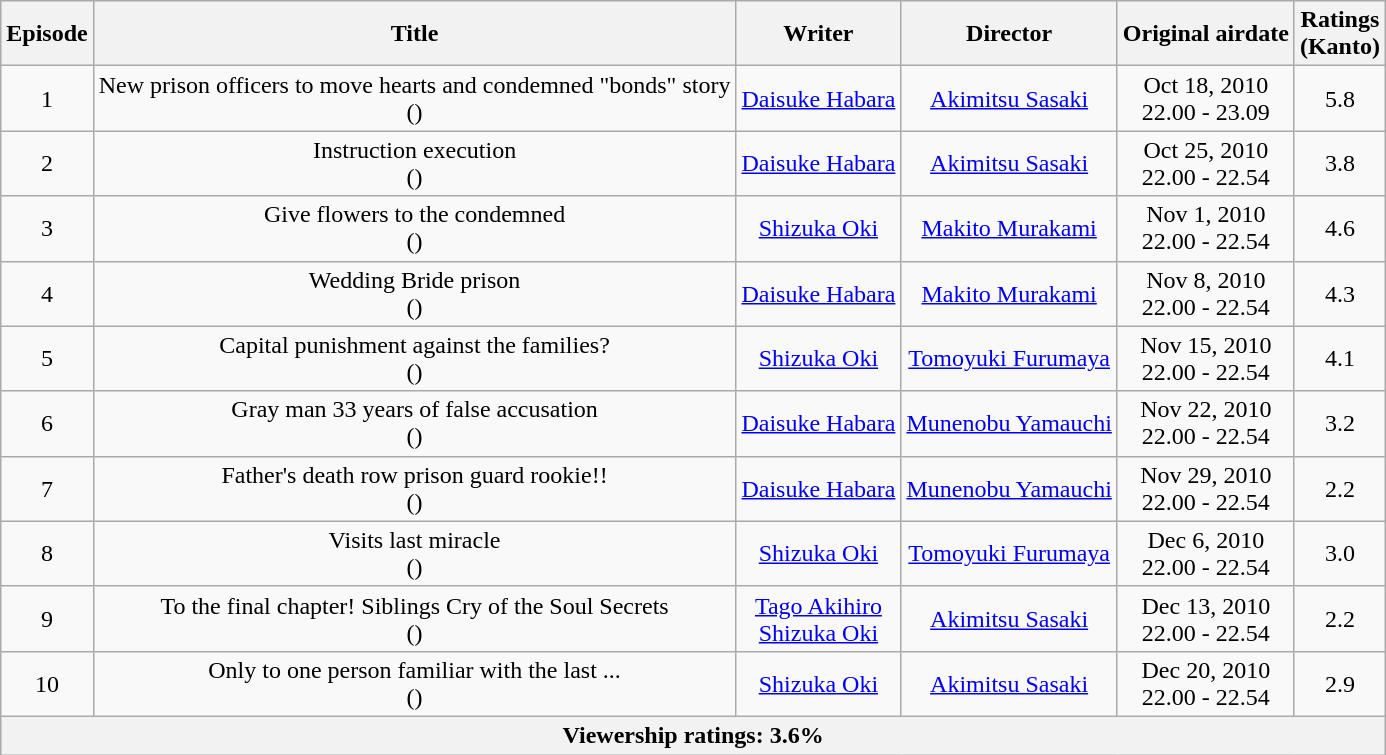<table class="wikitable" style="text-align:center">
<tr>
<th>Episode</th>
<th>Title</th>
<th>Writer</th>
<th>Director</th>
<th>Original airdate</th>
<th>Ratings<br>(Kanto)</th>
</tr>
<tr>
<td>1</td>
<td>New prison officers to move hearts and condemned "bonds" story<br>()</td>
<td><a href='#'>Daisuke Habara</a></td>
<td><a href='#'>Akimitsu Sasaki</a></td>
<td>Oct 18, 2010<br>22.00 - 23.09</td>
<td><span>5.8</span></td>
</tr>
<tr>
<td>2</td>
<td>Instruction execution<br>()</td>
<td><a href='#'>Daisuke Habara</a></td>
<td><a href='#'>Akimitsu Sasaki</a></td>
<td>Oct 25, 2010<br>22.00 - 22.54</td>
<td>3.8</td>
</tr>
<tr>
<td>3</td>
<td>Give flowers to the condemned<br>()</td>
<td><a href='#'>Shizuka Oki</a></td>
<td><a href='#'>Makito Murakami</a></td>
<td>Nov 1, 2010<br>22.00 - 22.54</td>
<td>4.6</td>
</tr>
<tr>
<td>4</td>
<td>Wedding Bride prison<br>()</td>
<td><a href='#'>Daisuke Habara</a></td>
<td><a href='#'>Makito Murakami</a></td>
<td>Nov 8, 2010<br>22.00 - 22.54</td>
<td>4.3</td>
</tr>
<tr>
<td>5</td>
<td>Capital punishment against the families?<br>()</td>
<td><a href='#'>Shizuka Oki</a></td>
<td><a href='#'>Tomoyuki Furumaya</a></td>
<td>Nov 15, 2010<br>22.00 - 22.54</td>
<td>4.1</td>
</tr>
<tr>
<td>6</td>
<td>Gray man 33 years of false accusation<br>()</td>
<td><a href='#'>Daisuke Habara</a></td>
<td><a href='#'>Munenobu Yamauchi</a></td>
<td>Nov 22, 2010<br>22.00 - 22.54</td>
<td>3.2</td>
</tr>
<tr>
<td>7</td>
<td>Father's death row prison guard rookie!!<br>()</td>
<td><a href='#'>Daisuke Habara</a></td>
<td><a href='#'>Munenobu Yamauchi</a></td>
<td>Nov 29, 2010<br>22.00 - 22.54</td>
<td><span>2.2</span></td>
</tr>
<tr>
<td>8</td>
<td>Visits last miracle<br>()</td>
<td><a href='#'>Shizuka Oki</a></td>
<td><a href='#'>Tomoyuki Furumaya</a></td>
<td>Dec 6, 2010<br>22.00 - 22.54</td>
<td>3.0</td>
</tr>
<tr>
<td>9</td>
<td>To the final chapter! Siblings Cry of the Soul Secrets<br>()</td>
<td><a href='#'>Tago Akihiro</a><br><a href='#'>Shizuka Oki</a></td>
<td><a href='#'>Akimitsu Sasaki</a></td>
<td>Dec 13, 2010<br>22.00 - 22.54</td>
<td><span>2.2</span></td>
</tr>
<tr>
<td>10</td>
<td>Only to one person familiar with the last ...<br>()</td>
<td><a href='#'>Shizuka Oki</a></td>
<td><a href='#'>Akimitsu Sasaki</a></td>
<td>Dec 20, 2010<br>22.00 - 22.54</td>
<td>2.9</td>
</tr>
<tr>
<th colspan="7">Viewership ratings: 3.6%</th>
</tr>
</table>
